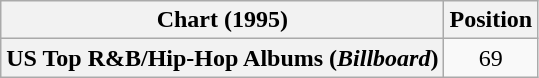<table class="wikitable plainrowheaders" style="text-align:center">
<tr>
<th scope="col">Chart (1995)</th>
<th scope="col">Position</th>
</tr>
<tr>
<th scope="row">US Top R&B/Hip-Hop Albums (<em>Billboard</em>)</th>
<td>69</td>
</tr>
</table>
